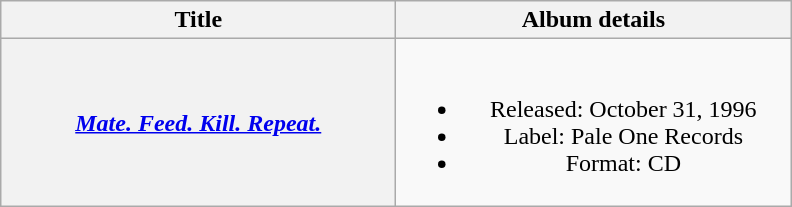<table class="wikitable plainrowheaders" style="text-align:center;">
<tr>
<th scope="col" style="width:16em;">Title</th>
<th scope="col" style="width:16em;">Album details</th>
</tr>
<tr>
<th scope="row"><em><a href='#'>Mate. Feed. Kill. Repeat.</a></em></th>
<td><br><ul><li>Released: October 31, 1996</li><li>Label: Pale One Records</li><li>Format: CD</li></ul></td>
</tr>
</table>
